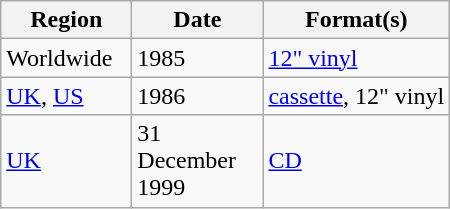<table class="wikitable sortable">
<tr>
<th style="width:80px;">Region</th>
<th style="width:80px;">Date</th>
<th>Format(s)</th>
</tr>
<tr>
<td>Worldwide</td>
<td rowspan=1>1985</td>
<td rowspan=1><a href='#'>12" vinyl</a></td>
</tr>
<tr>
<td><a href='#'>UK</a>, <a href='#'>US</a></td>
<td rowspan=1>1986</td>
<td rowspan-1><a href='#'>cassette</a>, 12" vinyl</td>
</tr>
<tr>
<td><a href='#'>UK</a></td>
<td rowspan=1>31 December 1999</td>
<td rowspan=1><a href='#'>CD</a></td>
</tr>
</table>
